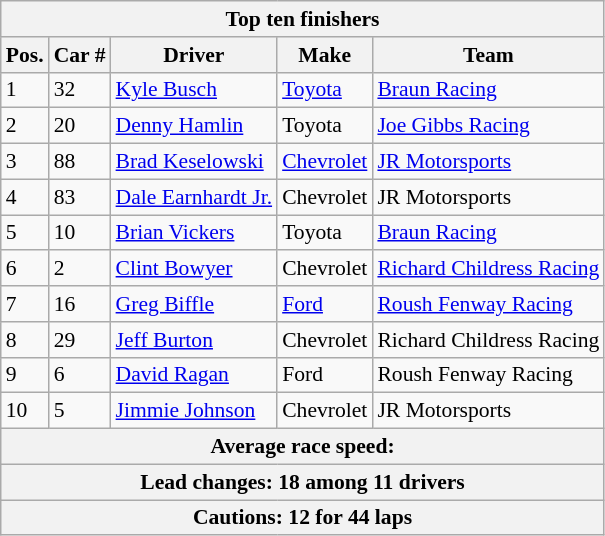<table class="wikitable" style="font-size: 90%;">
<tr>
<th colspan=9>Top ten finishers</th>
</tr>
<tr>
<th>Pos.</th>
<th>Car #</th>
<th>Driver</th>
<th>Make</th>
<th>Team</th>
</tr>
<tr>
<td>1</td>
<td>32</td>
<td><a href='#'>Kyle Busch</a></td>
<td><a href='#'>Toyota</a></td>
<td><a href='#'>Braun Racing</a></td>
</tr>
<tr>
<td>2</td>
<td>20</td>
<td><a href='#'>Denny Hamlin</a></td>
<td>Toyota</td>
<td><a href='#'>Joe Gibbs Racing</a></td>
</tr>
<tr>
<td>3</td>
<td>88</td>
<td><a href='#'>Brad Keselowski</a></td>
<td><a href='#'>Chevrolet</a></td>
<td><a href='#'>JR Motorsports</a></td>
</tr>
<tr>
<td>4</td>
<td>83</td>
<td><a href='#'>Dale Earnhardt Jr.</a></td>
<td>Chevrolet</td>
<td>JR Motorsports</td>
</tr>
<tr>
<td>5</td>
<td>10</td>
<td><a href='#'>Brian Vickers</a></td>
<td>Toyota</td>
<td><a href='#'>Braun Racing</a></td>
</tr>
<tr>
<td>6</td>
<td>2</td>
<td><a href='#'>Clint Bowyer</a></td>
<td>Chevrolet</td>
<td><a href='#'>Richard Childress Racing</a></td>
</tr>
<tr>
<td>7</td>
<td>16</td>
<td><a href='#'>Greg Biffle</a></td>
<td><a href='#'>Ford</a></td>
<td><a href='#'>Roush Fenway Racing</a></td>
</tr>
<tr>
<td>8</td>
<td>29</td>
<td><a href='#'>Jeff Burton</a></td>
<td>Chevrolet</td>
<td>Richard Childress Racing</td>
</tr>
<tr>
<td>9</td>
<td>6</td>
<td><a href='#'>David Ragan</a></td>
<td>Ford</td>
<td>Roush Fenway Racing</td>
</tr>
<tr>
<td>10</td>
<td>5</td>
<td><a href='#'>Jimmie Johnson</a></td>
<td>Chevrolet</td>
<td>JR Motorsports</td>
</tr>
<tr>
<th colspan=9>Average race speed: </th>
</tr>
<tr>
<th colspan=9>Lead changes: 18 among 11 drivers</th>
</tr>
<tr>
<th colspan=9>Cautions: 12 for 44 laps</th>
</tr>
</table>
